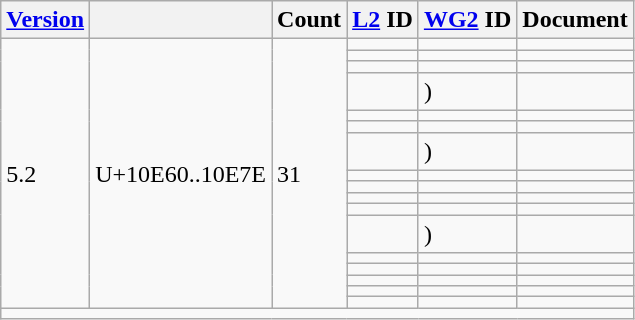<table class="wikitable sticky-header">
<tr>
<th><a href='#'>Version</a></th>
<th></th>
<th>Count</th>
<th><a href='#'>L2</a> ID</th>
<th><a href='#'>WG2</a> ID</th>
<th>Document</th>
</tr>
<tr>
<td rowspan="17">5.2</td>
<td rowspan="17">U+10E60..10E7E</td>
<td rowspan="17">31</td>
<td></td>
<td></td>
<td></td>
</tr>
<tr>
<td></td>
<td></td>
<td></td>
</tr>
<tr>
<td></td>
<td> </td>
<td></td>
</tr>
<tr>
<td></td>
<td> )</td>
<td></td>
</tr>
<tr>
<td></td>
<td></td>
<td></td>
</tr>
<tr>
<td></td>
<td></td>
<td></td>
</tr>
<tr>
<td></td>
<td> )</td>
<td></td>
</tr>
<tr>
<td></td>
<td></td>
<td></td>
</tr>
<tr>
<td></td>
<td></td>
<td></td>
</tr>
<tr>
<td></td>
<td></td>
<td></td>
</tr>
<tr>
<td></td>
<td></td>
<td></td>
</tr>
<tr>
<td></td>
<td> )</td>
<td></td>
</tr>
<tr>
<td></td>
<td></td>
<td></td>
</tr>
<tr>
<td></td>
<td></td>
<td></td>
</tr>
<tr>
<td></td>
<td></td>
<td></td>
</tr>
<tr>
<td></td>
<td></td>
<td></td>
</tr>
<tr>
<td></td>
<td></td>
<td></td>
</tr>
<tr class="sortbottom">
<td colspan="6"></td>
</tr>
</table>
